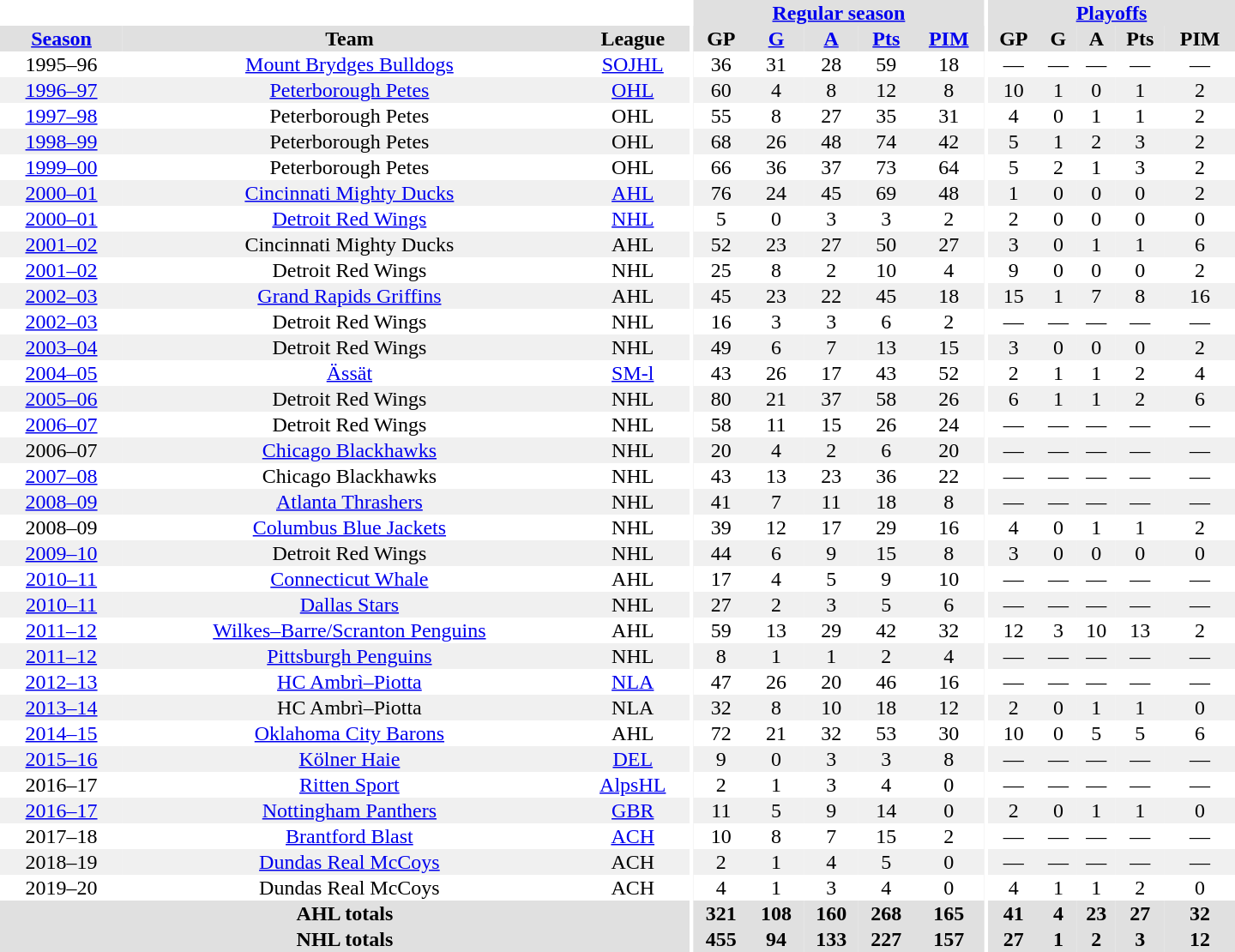<table border="0" cellpadding="1" cellspacing="0" style="text-align:center; width:60em">
<tr bgcolor="#e0e0e0">
<th colspan="3" bgcolor="#ffffff"></th>
<th rowspan="99" bgcolor="#ffffff"></th>
<th colspan="5"><a href='#'>Regular season</a></th>
<th rowspan="99" bgcolor="#ffffff"></th>
<th colspan="5"><a href='#'>Playoffs</a></th>
</tr>
<tr bgcolor="#e0e0e0">
<th><a href='#'>Season</a></th>
<th>Team</th>
<th>League</th>
<th>GP</th>
<th><a href='#'>G</a></th>
<th><a href='#'>A</a></th>
<th><a href='#'>Pts</a></th>
<th><a href='#'>PIM</a></th>
<th>GP</th>
<th>G</th>
<th>A</th>
<th>Pts</th>
<th>PIM</th>
</tr>
<tr>
<td>1995–96</td>
<td><a href='#'>Mount Brydges Bulldogs</a></td>
<td><a href='#'>SOJHL</a></td>
<td>36</td>
<td>31</td>
<td>28</td>
<td>59</td>
<td>18</td>
<td>—</td>
<td>—</td>
<td>—</td>
<td>—</td>
<td>—</td>
</tr>
<tr bgcolor="#f0f0f0">
<td><a href='#'>1996–97</a></td>
<td><a href='#'>Peterborough Petes</a></td>
<td><a href='#'>OHL</a></td>
<td>60</td>
<td>4</td>
<td>8</td>
<td>12</td>
<td>8</td>
<td>10</td>
<td>1</td>
<td>0</td>
<td>1</td>
<td>2</td>
</tr>
<tr>
<td><a href='#'>1997–98</a></td>
<td>Peterborough Petes</td>
<td>OHL</td>
<td>55</td>
<td>8</td>
<td>27</td>
<td>35</td>
<td>31</td>
<td>4</td>
<td>0</td>
<td>1</td>
<td>1</td>
<td>2</td>
</tr>
<tr bgcolor="#f0f0f0">
<td><a href='#'>1998–99</a></td>
<td>Peterborough Petes</td>
<td>OHL</td>
<td>68</td>
<td>26</td>
<td>48</td>
<td>74</td>
<td>42</td>
<td>5</td>
<td>1</td>
<td>2</td>
<td>3</td>
<td>2</td>
</tr>
<tr>
<td><a href='#'>1999–00</a></td>
<td>Peterborough Petes</td>
<td>OHL</td>
<td>66</td>
<td>36</td>
<td>37</td>
<td>73</td>
<td>64</td>
<td>5</td>
<td>2</td>
<td>1</td>
<td>3</td>
<td>2</td>
</tr>
<tr bgcolor="#f0f0f0">
<td><a href='#'>2000–01</a></td>
<td><a href='#'>Cincinnati Mighty Ducks</a></td>
<td><a href='#'>AHL</a></td>
<td>76</td>
<td>24</td>
<td>45</td>
<td>69</td>
<td>48</td>
<td>1</td>
<td>0</td>
<td>0</td>
<td>0</td>
<td>2</td>
</tr>
<tr>
<td><a href='#'>2000–01</a></td>
<td><a href='#'>Detroit Red Wings</a></td>
<td><a href='#'>NHL</a></td>
<td>5</td>
<td>0</td>
<td>3</td>
<td>3</td>
<td>2</td>
<td>2</td>
<td>0</td>
<td>0</td>
<td>0</td>
<td>0</td>
</tr>
<tr bgcolor="#f0f0f0">
<td><a href='#'>2001–02</a></td>
<td>Cincinnati Mighty Ducks</td>
<td>AHL</td>
<td>52</td>
<td>23</td>
<td>27</td>
<td>50</td>
<td>27</td>
<td>3</td>
<td>0</td>
<td>1</td>
<td>1</td>
<td>6</td>
</tr>
<tr>
<td><a href='#'>2001–02</a></td>
<td>Detroit Red Wings</td>
<td>NHL</td>
<td>25</td>
<td>8</td>
<td>2</td>
<td>10</td>
<td>4</td>
<td>9</td>
<td>0</td>
<td>0</td>
<td>0</td>
<td>2</td>
</tr>
<tr bgcolor="#f0f0f0">
<td><a href='#'>2002–03</a></td>
<td><a href='#'>Grand Rapids Griffins</a></td>
<td>AHL</td>
<td>45</td>
<td>23</td>
<td>22</td>
<td>45</td>
<td>18</td>
<td>15</td>
<td>1</td>
<td>7</td>
<td>8</td>
<td>16</td>
</tr>
<tr>
<td><a href='#'>2002–03</a></td>
<td>Detroit Red Wings</td>
<td>NHL</td>
<td>16</td>
<td>3</td>
<td>3</td>
<td>6</td>
<td>2</td>
<td>—</td>
<td>—</td>
<td>—</td>
<td>—</td>
<td>—</td>
</tr>
<tr bgcolor="#f0f0f0">
<td><a href='#'>2003–04</a></td>
<td>Detroit Red Wings</td>
<td>NHL</td>
<td>49</td>
<td>6</td>
<td>7</td>
<td>13</td>
<td>15</td>
<td>3</td>
<td>0</td>
<td>0</td>
<td>0</td>
<td>2</td>
</tr>
<tr>
<td><a href='#'>2004–05</a></td>
<td><a href='#'>Ässät</a></td>
<td><a href='#'>SM-l</a></td>
<td>43</td>
<td>26</td>
<td>17</td>
<td>43</td>
<td>52</td>
<td>2</td>
<td>1</td>
<td>1</td>
<td>2</td>
<td>4</td>
</tr>
<tr bgcolor="#f0f0f0">
<td><a href='#'>2005–06</a></td>
<td>Detroit Red Wings</td>
<td>NHL</td>
<td>80</td>
<td>21</td>
<td>37</td>
<td>58</td>
<td>26</td>
<td>6</td>
<td>1</td>
<td>1</td>
<td>2</td>
<td>6</td>
</tr>
<tr>
<td><a href='#'>2006–07</a></td>
<td>Detroit Red Wings</td>
<td>NHL</td>
<td>58</td>
<td>11</td>
<td>15</td>
<td>26</td>
<td>24</td>
<td>—</td>
<td>—</td>
<td>—</td>
<td>—</td>
<td>—</td>
</tr>
<tr bgcolor="#f0f0f0">
<td>2006–07</td>
<td><a href='#'>Chicago Blackhawks</a></td>
<td>NHL</td>
<td>20</td>
<td>4</td>
<td>2</td>
<td>6</td>
<td>20</td>
<td>—</td>
<td>—</td>
<td>—</td>
<td>—</td>
<td>—</td>
</tr>
<tr>
<td><a href='#'>2007–08</a></td>
<td>Chicago Blackhawks</td>
<td>NHL</td>
<td>43</td>
<td>13</td>
<td>23</td>
<td>36</td>
<td>22</td>
<td>—</td>
<td>—</td>
<td>—</td>
<td>—</td>
<td>—</td>
</tr>
<tr bgcolor="#f0f0f0">
<td><a href='#'>2008–09</a></td>
<td><a href='#'>Atlanta Thrashers</a></td>
<td>NHL</td>
<td>41</td>
<td>7</td>
<td>11</td>
<td>18</td>
<td>8</td>
<td>—</td>
<td>—</td>
<td>—</td>
<td>—</td>
<td>—</td>
</tr>
<tr>
<td>2008–09</td>
<td><a href='#'>Columbus Blue Jackets</a></td>
<td>NHL</td>
<td>39</td>
<td>12</td>
<td>17</td>
<td>29</td>
<td>16</td>
<td>4</td>
<td>0</td>
<td>1</td>
<td>1</td>
<td>2</td>
</tr>
<tr bgcolor="#f0f0f0">
<td><a href='#'>2009–10</a></td>
<td>Detroit Red Wings</td>
<td>NHL</td>
<td>44</td>
<td>6</td>
<td>9</td>
<td>15</td>
<td>8</td>
<td>3</td>
<td>0</td>
<td>0</td>
<td>0</td>
<td>0</td>
</tr>
<tr>
<td><a href='#'>2010–11</a></td>
<td><a href='#'>Connecticut Whale</a></td>
<td>AHL</td>
<td>17</td>
<td>4</td>
<td>5</td>
<td>9</td>
<td>10</td>
<td>—</td>
<td>—</td>
<td>—</td>
<td>—</td>
<td>—</td>
</tr>
<tr bgcolor="#f0f0f0">
<td><a href='#'>2010–11</a></td>
<td><a href='#'>Dallas Stars</a></td>
<td>NHL</td>
<td>27</td>
<td>2</td>
<td>3</td>
<td>5</td>
<td>6</td>
<td>—</td>
<td>—</td>
<td>—</td>
<td>—</td>
<td>—</td>
</tr>
<tr>
<td><a href='#'>2011–12</a></td>
<td><a href='#'>Wilkes–Barre/Scranton Penguins</a></td>
<td>AHL</td>
<td>59</td>
<td>13</td>
<td>29</td>
<td>42</td>
<td>32</td>
<td>12</td>
<td>3</td>
<td>10</td>
<td>13</td>
<td>2</td>
</tr>
<tr bgcolor="#f0f0f0">
<td><a href='#'>2011–12</a></td>
<td><a href='#'>Pittsburgh Penguins</a></td>
<td>NHL</td>
<td>8</td>
<td>1</td>
<td>1</td>
<td>2</td>
<td>4</td>
<td>—</td>
<td>—</td>
<td>—</td>
<td>—</td>
<td>—</td>
</tr>
<tr>
<td><a href='#'>2012–13</a></td>
<td><a href='#'>HC Ambrì–Piotta</a></td>
<td><a href='#'>NLA</a></td>
<td>47</td>
<td>26</td>
<td>20</td>
<td>46</td>
<td>16</td>
<td>—</td>
<td>—</td>
<td>—</td>
<td>—</td>
<td>—</td>
</tr>
<tr bgcolor="#f0f0f0">
<td><a href='#'>2013–14</a></td>
<td>HC Ambrì–Piotta</td>
<td>NLA</td>
<td>32</td>
<td>8</td>
<td>10</td>
<td>18</td>
<td>12</td>
<td>2</td>
<td>0</td>
<td>1</td>
<td>1</td>
<td>0</td>
</tr>
<tr>
<td><a href='#'>2014–15</a></td>
<td><a href='#'>Oklahoma City Barons</a></td>
<td>AHL</td>
<td>72</td>
<td>21</td>
<td>32</td>
<td>53</td>
<td>30</td>
<td>10</td>
<td>0</td>
<td>5</td>
<td>5</td>
<td>6</td>
</tr>
<tr bgcolor="#f0f0f0">
<td><a href='#'>2015–16</a></td>
<td><a href='#'>Kölner Haie</a></td>
<td><a href='#'>DEL</a></td>
<td>9</td>
<td>0</td>
<td>3</td>
<td>3</td>
<td>8</td>
<td>—</td>
<td>—</td>
<td>—</td>
<td>—</td>
<td>—</td>
</tr>
<tr>
<td>2016–17</td>
<td><a href='#'>Ritten Sport</a></td>
<td><a href='#'>AlpsHL</a></td>
<td>2</td>
<td>1</td>
<td>3</td>
<td>4</td>
<td>0</td>
<td>—</td>
<td>—</td>
<td>—</td>
<td>—</td>
<td>—</td>
</tr>
<tr bgcolor="#f0f0f0">
<td><a href='#'>2016–17</a></td>
<td><a href='#'>Nottingham Panthers</a></td>
<td><a href='#'>GBR</a></td>
<td>11</td>
<td>5</td>
<td>9</td>
<td>14</td>
<td>0</td>
<td>2</td>
<td>0</td>
<td>1</td>
<td>1</td>
<td>0</td>
</tr>
<tr>
<td>2017–18</td>
<td><a href='#'>Brantford Blast</a></td>
<td><a href='#'>ACH</a></td>
<td>10</td>
<td>8</td>
<td>7</td>
<td>15</td>
<td>2</td>
<td>—</td>
<td>—</td>
<td>—</td>
<td>—</td>
<td>—</td>
</tr>
<tr bgcolor="#f0f0f0">
<td>2018–19</td>
<td><a href='#'>Dundas Real McCoys</a></td>
<td>ACH</td>
<td>2</td>
<td>1</td>
<td>4</td>
<td>5</td>
<td>0</td>
<td>—</td>
<td>—</td>
<td>—</td>
<td>—</td>
<td>—</td>
</tr>
<tr>
<td>2019–20</td>
<td>Dundas Real McCoys</td>
<td>ACH</td>
<td>4</td>
<td>1</td>
<td>3</td>
<td>4</td>
<td>0</td>
<td>4</td>
<td>1</td>
<td>1</td>
<td>2</td>
<td>0</td>
</tr>
<tr bgcolor="#e0e0e0">
<th colspan="3">AHL totals</th>
<th>321</th>
<th>108</th>
<th>160</th>
<th>268</th>
<th>165</th>
<th>41</th>
<th>4</th>
<th>23</th>
<th>27</th>
<th>32</th>
</tr>
<tr bgcolor="#e0e0e0">
<th colspan="3">NHL totals</th>
<th>455</th>
<th>94</th>
<th>133</th>
<th>227</th>
<th>157</th>
<th>27</th>
<th>1</th>
<th>2</th>
<th>3</th>
<th>12</th>
</tr>
</table>
